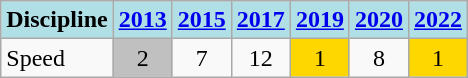<table class="wikitable" style="text-align: center;">
<tr>
<th style="background: #b0e0e6;">Discipline</th>
<th style="background: #b0e0e6;"><a href='#'>2013</a></th>
<th style="background: #b0e0e6;"><a href='#'>2015</a></th>
<th style="background: #b0e0e6;"><a href='#'>2017</a></th>
<th style="background: #b0e0e6;"><a href='#'>2019</a></th>
<th style="background: #b0e0e6;"><a href='#'>2020</a></th>
<th style="background: #b0e0e6;"><a href='#'>2022</a></th>
</tr>
<tr>
<td align="left">Speed</td>
<td style="background: silver">2</td>
<td>7</td>
<td>12</td>
<td style="background: gold">1</td>
<td>8</td>
<td style="background: gold">1</td>
</tr>
</table>
